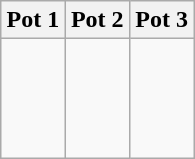<table class="wikitable">
<tr>
<th width=33%>Pot 1</th>
<th width=33%>Pot 2</th>
<th width=33%>Pot 3</th>
</tr>
<tr>
<td><br><br>
<br>
<br>
</td>
<td><br><br>
<br>
<br>
</td>
<td><br><br>
<br>
<br>
</td>
</tr>
</table>
